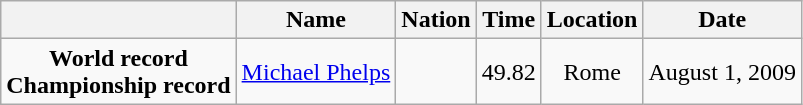<table class=wikitable style=text-align:center>
<tr>
<th></th>
<th>Name</th>
<th>Nation</th>
<th>Time</th>
<th>Location</th>
<th>Date</th>
</tr>
<tr>
<td><strong>World record</strong> <br> <strong>Championship record</strong></td>
<td><a href='#'>Michael Phelps</a></td>
<td></td>
<td align=left>49.82</td>
<td>Rome</td>
<td>August 1, 2009</td>
</tr>
</table>
